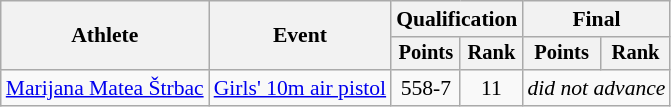<table class="wikitable" style="font-size:90%;">
<tr>
<th rowspan=2>Athlete</th>
<th rowspan=2>Event</th>
<th colspan=2>Qualification</th>
<th colspan=2>Final</th>
</tr>
<tr style="font-size:95%">
<th>Points</th>
<th>Rank</th>
<th>Points</th>
<th>Rank</th>
</tr>
<tr align=center>
<td align=left><a href='#'>Marijana Matea Štrbac</a></td>
<td align=left><a href='#'>Girls' 10m air pistol</a></td>
<td>558-7</td>
<td>11</td>
<td Colspan=2><em>did not advance</em></td>
</tr>
</table>
